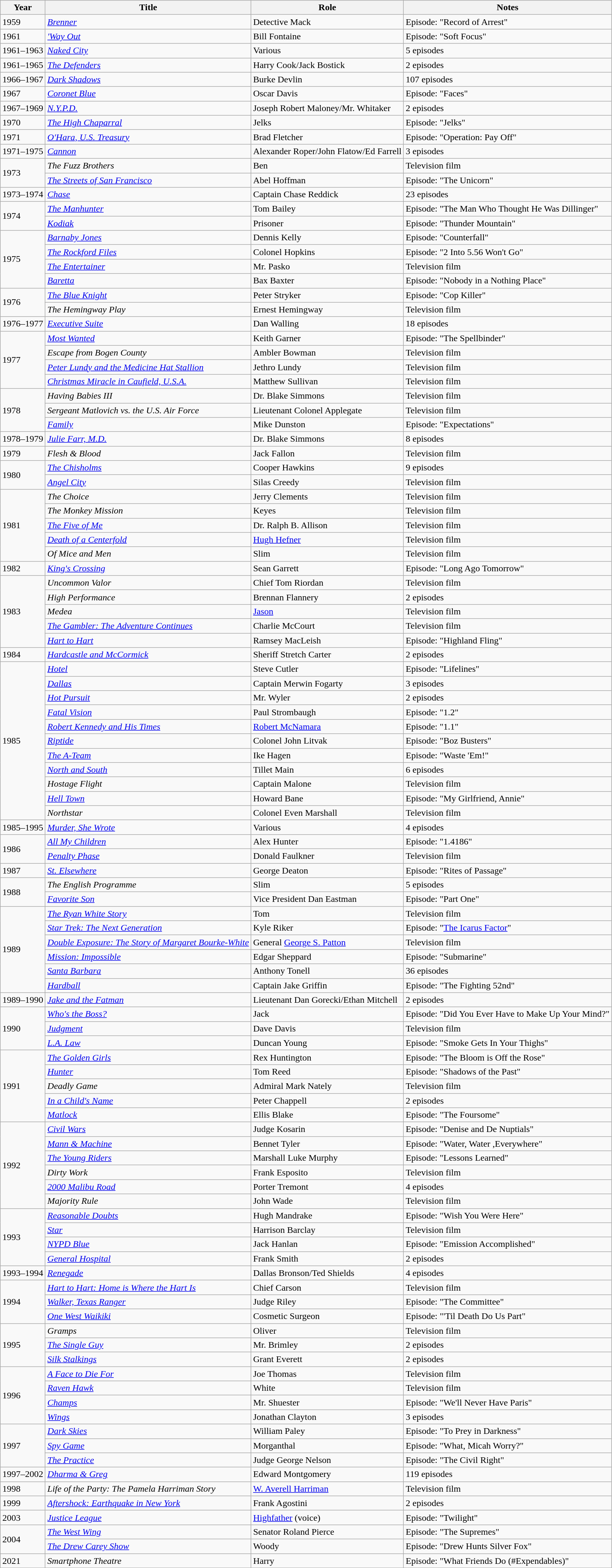<table class="wikitable sortable">
<tr>
<th>Year</th>
<th>Title</th>
<th>Role</th>
<th>Notes</th>
</tr>
<tr>
<td>1959</td>
<td><em><a href='#'>Brenner</a></em></td>
<td>Detective Mack</td>
<td>Episode: "Record of Arrest"</td>
</tr>
<tr>
<td>1961</td>
<td><em><a href='#'>'Way Out</a></em></td>
<td>Bill Fontaine</td>
<td>Episode: "Soft Focus"</td>
</tr>
<tr>
<td>1961–1963</td>
<td><em><a href='#'>Naked City</a></em></td>
<td>Various</td>
<td>5 episodes</td>
</tr>
<tr>
<td>1961–1965</td>
<td><a href='#'><em>The Defenders</em></a></td>
<td>Harry Cook/Jack Bostick</td>
<td>2 episodes</td>
</tr>
<tr>
<td>1966–1967</td>
<td><em><a href='#'>Dark Shadows</a></em></td>
<td>Burke Devlin</td>
<td>107 episodes</td>
</tr>
<tr>
<td>1967</td>
<td><em><a href='#'>Coronet Blue</a></em></td>
<td>Oscar Davis</td>
<td>Episode: "Faces"</td>
</tr>
<tr>
<td>1967–1969</td>
<td><em><a href='#'>N.Y.P.D.</a></em></td>
<td>Joseph Robert Maloney/Mr. Whitaker</td>
<td>2 episodes</td>
</tr>
<tr>
<td>1970</td>
<td><em><a href='#'>The High Chaparral</a></em></td>
<td>Jelks</td>
<td>Episode: "Jelks"</td>
</tr>
<tr>
<td>1971</td>
<td><em><a href='#'>O'Hara, U.S. Treasury</a></em></td>
<td>Brad Fletcher</td>
<td>Episode: "Operation: Pay Off"</td>
</tr>
<tr>
<td>1971–1975</td>
<td><em><a href='#'>Cannon</a></em></td>
<td>Alexander Roper/John Flatow/Ed Farrell</td>
<td>3 episodes</td>
</tr>
<tr>
<td rowspan="2">1973</td>
<td><em>The Fuzz Brothers</em></td>
<td>Ben</td>
<td>Television film</td>
</tr>
<tr>
<td><em><a href='#'>The Streets of San Francisco</a></em></td>
<td>Abel Hoffman</td>
<td>Episode: "The Unicorn"</td>
</tr>
<tr>
<td>1973–1974</td>
<td><em><a href='#'>Chase</a></em></td>
<td>Captain Chase Reddick</td>
<td>23 episodes</td>
</tr>
<tr>
<td rowspan="2">1974</td>
<td><em><a href='#'>The Manhunter</a></em></td>
<td>Tom Bailey</td>
<td>Episode: "The Man Who Thought He Was Dillinger"</td>
</tr>
<tr>
<td><em><a href='#'>Kodiak</a></em></td>
<td>Prisoner</td>
<td>Episode: "Thunder Mountain"</td>
</tr>
<tr>
<td rowspan="4">1975</td>
<td><em><a href='#'>Barnaby Jones</a></em></td>
<td>Dennis Kelly</td>
<td>Episode: "Counterfall"</td>
</tr>
<tr>
<td><em><a href='#'>The Rockford Files</a></em></td>
<td>Colonel Hopkins</td>
<td>Episode: "2 Into 5.56 Won't Go"</td>
</tr>
<tr>
<td><em><a href='#'>The Entertainer</a></em></td>
<td>Mr. Pasko</td>
<td>Television film</td>
</tr>
<tr>
<td><em><a href='#'>Baretta</a></em></td>
<td>Bax Baxter</td>
<td>Episode: "Nobody in a Nothing Place"</td>
</tr>
<tr>
<td rowspan="2">1976</td>
<td><em><a href='#'>The Blue Knight</a></em></td>
<td>Peter Stryker</td>
<td>Episode: "Cop Killer"</td>
</tr>
<tr>
<td><em>The Hemingway Play</em></td>
<td>Ernest Hemingway</td>
<td>Television film</td>
</tr>
<tr>
<td>1976–1977</td>
<td><em><a href='#'>Executive Suite</a></em></td>
<td>Dan Walling</td>
<td>18 episodes</td>
</tr>
<tr>
<td rowspan="4">1977</td>
<td><em><a href='#'>Most Wanted</a></em></td>
<td>Keith Garner</td>
<td>Episode: "The Spellbinder"</td>
</tr>
<tr>
<td><em>Escape from Bogen County</em></td>
<td>Ambler Bowman</td>
<td>Television film</td>
</tr>
<tr>
<td><em><a href='#'>Peter Lundy and the Medicine Hat Stallion</a></em></td>
<td>Jethro Lundy</td>
<td>Television film</td>
</tr>
<tr>
<td><a href='#'><em>Christmas Miracle in Caufield, U.S.A.</em></a></td>
<td>Matthew Sullivan</td>
<td>Television film</td>
</tr>
<tr>
<td rowspan="3">1978</td>
<td><em>Having Babies III</em></td>
<td>Dr. Blake Simmons</td>
<td>Television film</td>
</tr>
<tr>
<td><em>Sergeant Matlovich vs. the U.S. Air Force</em></td>
<td>Lieutenant Colonel Applegate</td>
<td>Television film</td>
</tr>
<tr>
<td><em><a href='#'>Family</a></em></td>
<td>Mike Dunston</td>
<td>Episode: "Expectations"</td>
</tr>
<tr>
<td>1978–1979</td>
<td><a href='#'><em>Julie Farr, M.D.</em></a></td>
<td>Dr. Blake Simmons</td>
<td>8 episodes</td>
</tr>
<tr>
<td>1979</td>
<td><em>Flesh & Blood</em></td>
<td>Jack Fallon</td>
<td>Television film</td>
</tr>
<tr>
<td rowspan="2">1980</td>
<td><em><a href='#'>The Chisholms</a></em></td>
<td>Cooper Hawkins</td>
<td>9 episodes</td>
</tr>
<tr>
<td><em><a href='#'>Angel City</a></em></td>
<td>Silas Creedy</td>
<td>Television film</td>
</tr>
<tr>
<td rowspan="5">1981</td>
<td><em>The Choice</em></td>
<td>Jerry Clements</td>
<td>Television film</td>
</tr>
<tr>
<td><em>The Monkey Mission</em></td>
<td>Keyes</td>
<td>Television film</td>
</tr>
<tr>
<td><em><a href='#'>The Five of Me</a></em></td>
<td>Dr. Ralph B. Allison</td>
<td>Television film</td>
</tr>
<tr>
<td><em><a href='#'>Death of a Centerfold</a></em></td>
<td><a href='#'>Hugh Hefner</a></td>
<td>Television film</td>
</tr>
<tr>
<td><em>Of Mice and Men</em></td>
<td>Slim</td>
<td>Television film</td>
</tr>
<tr>
<td>1982</td>
<td><em><a href='#'>King's Crossing</a></em></td>
<td>Sean Garrett</td>
<td>Episode: "Long Ago Tomorrow"</td>
</tr>
<tr>
<td rowspan="5">1983</td>
<td><em>Uncommon Valor</em></td>
<td>Chief Tom Riordan</td>
<td>Television film</td>
</tr>
<tr>
<td><em>High Performance</em></td>
<td>Brennan Flannery</td>
<td>2 episodes</td>
</tr>
<tr>
<td><em>Medea</em></td>
<td><a href='#'>Jason</a></td>
<td>Television film</td>
</tr>
<tr>
<td><a href='#'><em>The Gambler: The Adventure Continues</em></a></td>
<td>Charlie McCourt</td>
<td>Television film</td>
</tr>
<tr>
<td><em><a href='#'>Hart to Hart</a></em></td>
<td>Ramsey MacLeish</td>
<td>Episode: "Highland Fling"</td>
</tr>
<tr>
<td>1984</td>
<td><em><a href='#'>Hardcastle and McCormick</a></em></td>
<td>Sheriff Stretch Carter</td>
<td>2 episodes</td>
</tr>
<tr>
<td rowspan="11">1985</td>
<td><em><a href='#'>Hotel</a></em></td>
<td>Steve Cutler</td>
<td>Episode: "Lifelines"</td>
</tr>
<tr>
<td><em><a href='#'>Dallas</a></em></td>
<td>Captain Merwin Fogarty</td>
<td>3 episodes</td>
</tr>
<tr>
<td><em><a href='#'>Hot Pursuit</a></em></td>
<td>Mr. Wyler</td>
<td>2 episodes</td>
</tr>
<tr>
<td><em><a href='#'>Fatal Vision</a></em></td>
<td>Paul Strombaugh</td>
<td>Episode: "1.2"</td>
</tr>
<tr>
<td><em><a href='#'>Robert Kennedy and His Times</a></em></td>
<td><a href='#'>Robert McNamara</a></td>
<td>Episode: "1.1"</td>
</tr>
<tr>
<td><em><a href='#'>Riptide</a></em></td>
<td>Colonel John Litvak</td>
<td>Episode: "Boz Busters"</td>
</tr>
<tr>
<td><em><a href='#'>The A-Team</a></em></td>
<td>Ike Hagen</td>
<td>Episode: "Waste 'Em!"</td>
</tr>
<tr>
<td><em><a href='#'>North and South</a></em></td>
<td>Tillet Main</td>
<td>6 episodes</td>
</tr>
<tr>
<td><em>Hostage Flight</em></td>
<td>Captain Malone</td>
<td>Television film</td>
</tr>
<tr>
<td><em><a href='#'>Hell Town</a></em></td>
<td>Howard Bane</td>
<td>Episode: "My Girlfriend, Annie"</td>
</tr>
<tr>
<td><em>Northstar</em></td>
<td>Colonel Even Marshall</td>
<td>Television film</td>
</tr>
<tr>
<td>1985–1995</td>
<td><em><a href='#'>Murder, She Wrote</a></em></td>
<td>Various</td>
<td>4 episodes</td>
</tr>
<tr>
<td rowspan="2">1986</td>
<td><em><a href='#'>All My Children</a></em></td>
<td>Alex Hunter</td>
<td>Episode: "1.4186"</td>
</tr>
<tr>
<td><em><a href='#'>Penalty Phase</a></em></td>
<td>Donald Faulkner</td>
<td>Television film</td>
</tr>
<tr>
<td>1987</td>
<td><em><a href='#'>St. Elsewhere</a></em></td>
<td>George Deaton</td>
<td>Episode: "Rites of Passage"</td>
</tr>
<tr>
<td rowspan="2">1988</td>
<td><em>The English Programme</em></td>
<td>Slim</td>
<td>5 episodes</td>
</tr>
<tr>
<td><em><a href='#'>Favorite Son</a></em></td>
<td>Vice President Dan Eastman</td>
<td>Episode: "Part One"</td>
</tr>
<tr>
<td rowspan="6">1989</td>
<td><em><a href='#'>The Ryan White Story</a></em></td>
<td>Tom</td>
<td>Television film</td>
</tr>
<tr>
<td><em><a href='#'>Star Trek: The Next Generation</a></em></td>
<td>Kyle Riker</td>
<td>Episode: "<a href='#'>The Icarus Factor</a>"</td>
</tr>
<tr>
<td><em><a href='#'>Double Exposure: The Story of Margaret Bourke-White</a></em></td>
<td>General <a href='#'>George S. Patton</a></td>
<td>Television film</td>
</tr>
<tr>
<td><em><a href='#'>Mission: Impossible</a></em></td>
<td>Edgar Sheppard</td>
<td>Episode: "Submarine"</td>
</tr>
<tr>
<td><em><a href='#'>Santa Barbara</a></em></td>
<td>Anthony Tonell</td>
<td>36 episodes</td>
</tr>
<tr>
<td><em><a href='#'>Hardball</a></em></td>
<td>Captain Jake Griffin</td>
<td>Episode: "The Fighting 52nd"</td>
</tr>
<tr>
<td>1989–1990</td>
<td><em><a href='#'>Jake and the Fatman</a></em></td>
<td>Lieutenant Dan Gorecki/Ethan Mitchell</td>
<td>2 episodes</td>
</tr>
<tr>
<td rowspan="3">1990</td>
<td><em><a href='#'>Who's the Boss?</a></em></td>
<td>Jack</td>
<td>Episode: "Did You Ever Have to Make Up Your Mind?"</td>
</tr>
<tr>
<td><em><a href='#'>Judgment</a></em></td>
<td>Dave Davis</td>
<td>Television film</td>
</tr>
<tr>
<td><em><a href='#'>L.A. Law</a></em></td>
<td>Duncan Young</td>
<td>Episode: "Smoke Gets In Your Thighs"</td>
</tr>
<tr>
<td rowspan="5">1991</td>
<td><em><a href='#'>The Golden Girls</a></em></td>
<td>Rex Huntington</td>
<td>Episode: "The Bloom is Off the Rose"</td>
</tr>
<tr>
<td><em><a href='#'>Hunter</a></em></td>
<td>Tom Reed</td>
<td>Episode: "Shadows of the Past"</td>
</tr>
<tr>
<td><em>Deadly Game</em></td>
<td>Admiral Mark Nately</td>
<td>Television film</td>
</tr>
<tr>
<td><em><a href='#'>In a Child's Name</a></em></td>
<td>Peter Chappell</td>
<td>2 episodes</td>
</tr>
<tr>
<td><em><a href='#'>Matlock</a></em></td>
<td>Ellis Blake</td>
<td>Episode: "The Foursome"</td>
</tr>
<tr>
<td rowspan="6">1992</td>
<td><em><a href='#'>Civil Wars</a></em></td>
<td>Judge Kosarin</td>
<td>Episode: "Denise and De Nuptials"</td>
</tr>
<tr>
<td><em><a href='#'>Mann & Machine</a></em></td>
<td>Bennet Tyler</td>
<td>Episode: "Water, Water ,Everywhere"</td>
</tr>
<tr>
<td><em><a href='#'>The Young Riders</a></em></td>
<td>Marshall Luke Murphy</td>
<td>Episode: "Lessons Learned"</td>
</tr>
<tr>
<td><em>Dirty Work</em></td>
<td>Frank Esposito</td>
<td>Television film</td>
</tr>
<tr>
<td><em><a href='#'>2000 Malibu Road</a></em></td>
<td>Porter Tremont</td>
<td>4 episodes</td>
</tr>
<tr>
<td><em>Majority Rule</em></td>
<td>John Wade</td>
<td>Television film</td>
</tr>
<tr>
<td rowspan="4">1993</td>
<td><em><a href='#'>Reasonable Doubts</a></em></td>
<td>Hugh Mandrake</td>
<td>Episode: "Wish You Were Here"</td>
</tr>
<tr>
<td><em><a href='#'>Star</a></em></td>
<td>Harrison Barclay</td>
<td>Television film</td>
</tr>
<tr>
<td><em><a href='#'>NYPD Blue</a></em></td>
<td>Jack Hanlan</td>
<td>Episode: "Emission Accomplished"</td>
</tr>
<tr>
<td><em><a href='#'>General Hospital</a></em></td>
<td>Frank Smith</td>
<td>2 episodes</td>
</tr>
<tr>
<td>1993–1994</td>
<td><em><a href='#'>Renegade</a></em></td>
<td>Dallas Bronson/Ted Shields</td>
<td>4 episodes</td>
</tr>
<tr>
<td rowspan="3">1994</td>
<td><em><a href='#'>Hart to Hart: Home is Where the Hart Is</a></em></td>
<td>Chief Carson</td>
<td>Television film</td>
</tr>
<tr>
<td><em><a href='#'>Walker, Texas Ranger</a></em></td>
<td>Judge Riley</td>
<td>Episode: "The Committee"</td>
</tr>
<tr>
<td><em><a href='#'>One West Waikiki</a></em></td>
<td>Cosmetic Surgeon</td>
<td>Episode: "'Til Death Do Us Part"</td>
</tr>
<tr>
<td rowspan="3">1995</td>
<td><em>Gramps</em></td>
<td>Oliver</td>
<td>Television film</td>
</tr>
<tr>
<td><em><a href='#'>The Single Guy</a></em></td>
<td>Mr. Brimley</td>
<td>2 episodes</td>
</tr>
<tr>
<td><em><a href='#'>Silk Stalkings</a></em></td>
<td>Grant Everett</td>
<td>2 episodes</td>
</tr>
<tr>
<td rowspan="4">1996</td>
<td><em><a href='#'>A Face to Die For</a></em></td>
<td>Joe Thomas</td>
<td>Television film</td>
</tr>
<tr>
<td><em><a href='#'>Raven Hawk</a></em></td>
<td>White</td>
<td>Television film</td>
</tr>
<tr>
<td><em><a href='#'>Champs</a></em></td>
<td>Mr. Shuester</td>
<td>Episode: "We'll Never Have Paris"</td>
</tr>
<tr>
<td><em><a href='#'>Wings</a></em></td>
<td>Jonathan Clayton</td>
<td>3 episodes</td>
</tr>
<tr>
<td rowspan="3">1997</td>
<td><em><a href='#'>Dark Skies</a></em></td>
<td>William Paley</td>
<td>Episode: "To Prey in Darkness"</td>
</tr>
<tr>
<td><em><a href='#'>Spy Game</a></em></td>
<td>Morganthal</td>
<td>Episode: "What, Micah Worry?"</td>
</tr>
<tr>
<td><em><a href='#'>The Practice</a></em></td>
<td>Judge George Nelson</td>
<td>Episode: "The Civil Right"</td>
</tr>
<tr>
<td>1997–2002</td>
<td><em><a href='#'>Dharma & Greg</a></em></td>
<td>Edward Montgomery</td>
<td>119 episodes</td>
</tr>
<tr>
<td>1998</td>
<td><em>Life of the Party: The Pamela Harriman Story</em></td>
<td><a href='#'>W. Averell Harriman</a></td>
<td>Television film</td>
</tr>
<tr>
<td>1999</td>
<td><em><a href='#'>Aftershock: Earthquake in New York</a></em></td>
<td>Frank Agostini</td>
<td>2 episodes</td>
</tr>
<tr>
<td>2003</td>
<td><em><a href='#'>Justice League</a></em></td>
<td><a href='#'>Highfather</a> (voice)</td>
<td>Episode: "Twilight"</td>
</tr>
<tr>
<td rowspan="2">2004</td>
<td><em><a href='#'>The West Wing</a></em></td>
<td>Senator Roland Pierce</td>
<td>Episode: "The Supremes"</td>
</tr>
<tr>
<td><em><a href='#'>The Drew Carey Show</a></em></td>
<td>Woody</td>
<td>Episode: "Drew Hunts Silver Fox"</td>
</tr>
<tr>
<td>2021</td>
<td><em>Smartphone Theatre</em></td>
<td>Harry</td>
<td>Episode: "What Friends Do (#Expendables)"</td>
</tr>
</table>
